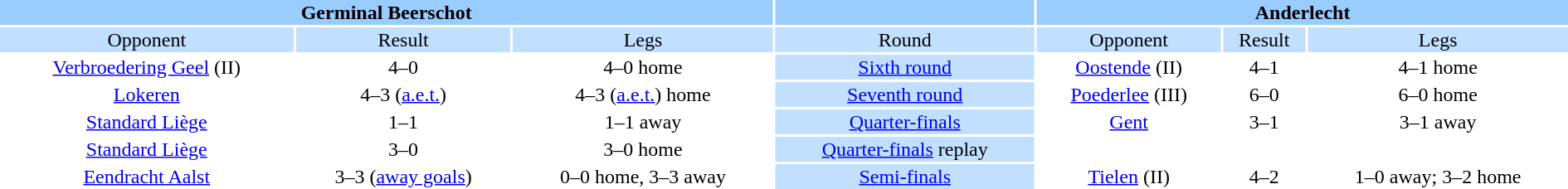<table width="100%" style="text-align:center">
<tr style="vertical-align:top; background:#9cf;">
<th colspan=3 style="width:1*">Germinal Beerschot</th>
<th></th>
<th colspan=3 style="width:1*">Anderlecht</th>
</tr>
<tr style="vertical-align:top; background:#c1e0ff;">
<td>Opponent</td>
<td>Result</td>
<td>Legs</td>
<td style="background:#c1e0ff;">Round</td>
<td>Opponent</td>
<td>Result</td>
<td>Legs</td>
</tr>
<tr>
<td><a href='#'>Verbroedering Geel</a> (II)</td>
<td>4–0</td>
<td>4–0 home</td>
<td style="background:#c1e0ff;"><a href='#'>Sixth round</a></td>
<td><a href='#'>Oostende</a> (II)</td>
<td>4–1</td>
<td>4–1 home</td>
</tr>
<tr>
<td><a href='#'>Lokeren</a></td>
<td>4–3 (<a href='#'>a.e.t.</a>)</td>
<td>4–3 (<a href='#'>a.e.t.</a>) home</td>
<td style="background:#c1e0ff;"><a href='#'>Seventh round</a></td>
<td><a href='#'>Poederlee</a> (III)</td>
<td>6–0</td>
<td>6–0 home</td>
</tr>
<tr>
<td><a href='#'>Standard Liège</a></td>
<td>1–1</td>
<td>1–1 away</td>
<td style="background:#c1e0ff;"><a href='#'>Quarter-finals</a></td>
<td><a href='#'>Gent</a></td>
<td>3–1</td>
<td>3–1 away</td>
</tr>
<tr>
<td><a href='#'>Standard Liège</a></td>
<td>3–0</td>
<td>3–0 home</td>
<td style="background:#c1e0ff;"><a href='#'>Quarter-finals</a> replay</td>
<td></td>
<td></td>
<td></td>
</tr>
<tr>
<td><a href='#'>Eendracht Aalst</a></td>
<td>3–3 (<a href='#'>away goals</a>)</td>
<td>0–0 home, 3–3 away</td>
<td style="background:#c1e0ff;"><a href='#'>Semi-finals</a></td>
<td><a href='#'>Tielen</a> (II)</td>
<td>4–2</td>
<td>1–0 away; 3–2 home</td>
</tr>
</table>
